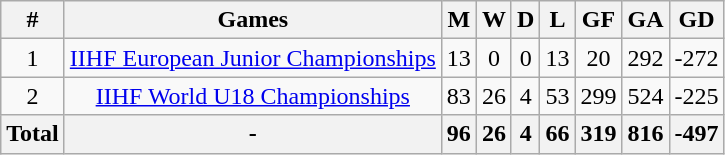<table class="wikitable sortable" style="text-align:center">
<tr>
<th>#</th>
<th>Games</th>
<th>M</th>
<th>W</th>
<th>D</th>
<th>L</th>
<th>GF</th>
<th>GA</th>
<th>GD</th>
</tr>
<tr>
<td>1</td>
<td><a href='#'>IIHF European Junior Championships</a></td>
<td>13</td>
<td>0</td>
<td>0</td>
<td>13</td>
<td>20</td>
<td>292</td>
<td>-272</td>
</tr>
<tr>
<td>2</td>
<td><a href='#'>IIHF World U18 Championships</a></td>
<td>83</td>
<td>26</td>
<td>4</td>
<td>53</td>
<td>299</td>
<td>524</td>
<td>-225</td>
</tr>
<tr>
<th><strong>Total</strong></th>
<th>-</th>
<th>96</th>
<th>26</th>
<th>4</th>
<th>66</th>
<th>319</th>
<th>816</th>
<th>-497</th>
</tr>
</table>
